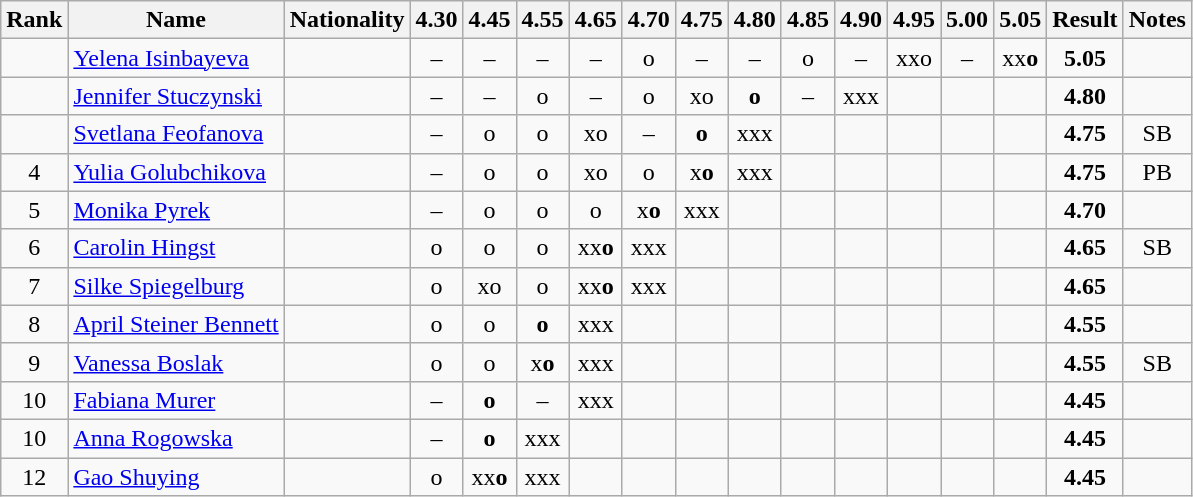<table class="wikitable" style="text-align:center">
<tr>
<th>Rank</th>
<th>Name</th>
<th>Nationality</th>
<th>4.30</th>
<th>4.45</th>
<th>4.55</th>
<th>4.65</th>
<th>4.70</th>
<th>4.75</th>
<th>4.80</th>
<th>4.85</th>
<th>4.90</th>
<th>4.95</th>
<th>5.00</th>
<th>5.05</th>
<th>Result</th>
<th>Notes</th>
</tr>
<tr>
<td></td>
<td align="left"><a href='#'>Yelena Isinbayeva</a></td>
<td align="left"></td>
<td>–</td>
<td>–</td>
<td>–</td>
<td>–</td>
<td>o</td>
<td>–</td>
<td>–</td>
<td>o</td>
<td>–</td>
<td>xxo</td>
<td>–</td>
<td>xx<strong>o</strong></td>
<td><strong>5.05</strong></td>
<td></td>
</tr>
<tr>
<td></td>
<td align="left"><a href='#'>Jennifer Stuczynski</a></td>
<td align="left"></td>
<td>–</td>
<td>–</td>
<td>o</td>
<td>–</td>
<td>o</td>
<td>xo</td>
<td><strong>o</strong></td>
<td>–</td>
<td>xxx</td>
<td></td>
<td></td>
<td></td>
<td><strong>4.80</strong></td>
<td></td>
</tr>
<tr>
<td></td>
<td align="left"><a href='#'>Svetlana Feofanova</a></td>
<td align="left"></td>
<td>–</td>
<td>o</td>
<td>o</td>
<td>xo</td>
<td>–</td>
<td><strong>o</strong></td>
<td>xxx</td>
<td></td>
<td></td>
<td></td>
<td></td>
<td></td>
<td><strong>4.75</strong></td>
<td>SB</td>
</tr>
<tr>
<td>4</td>
<td align="left"><a href='#'>Yulia Golubchikova</a></td>
<td align="left"></td>
<td>–</td>
<td>o</td>
<td>o</td>
<td>xo</td>
<td>o</td>
<td>x<strong>o</strong></td>
<td>xxx</td>
<td></td>
<td></td>
<td></td>
<td></td>
<td></td>
<td><strong>4.75</strong></td>
<td>PB</td>
</tr>
<tr>
<td>5</td>
<td align="left"><a href='#'>Monika Pyrek</a></td>
<td align="left"></td>
<td>–</td>
<td>o</td>
<td>o</td>
<td>o</td>
<td>x<strong>o</strong></td>
<td>xxx</td>
<td></td>
<td></td>
<td></td>
<td></td>
<td></td>
<td></td>
<td><strong>4.70</strong></td>
<td></td>
</tr>
<tr>
<td>6</td>
<td align="left"><a href='#'>Carolin Hingst</a></td>
<td align="left"></td>
<td>o</td>
<td>o</td>
<td>o</td>
<td>xx<strong>o</strong></td>
<td>xxx</td>
<td></td>
<td></td>
<td></td>
<td></td>
<td></td>
<td></td>
<td></td>
<td><strong>4.65</strong></td>
<td>SB</td>
</tr>
<tr>
<td>7</td>
<td align="left"><a href='#'>Silke Spiegelburg</a></td>
<td align="left"></td>
<td>o</td>
<td>xo</td>
<td>o</td>
<td>xx<strong>o</strong></td>
<td>xxx</td>
<td></td>
<td></td>
<td></td>
<td></td>
<td></td>
<td></td>
<td></td>
<td><strong>4.65</strong></td>
<td></td>
</tr>
<tr>
<td>8</td>
<td align="left"><a href='#'>April Steiner Bennett</a></td>
<td align="left"></td>
<td>o</td>
<td>o</td>
<td><strong>o</strong></td>
<td>xxx</td>
<td></td>
<td></td>
<td></td>
<td></td>
<td></td>
<td></td>
<td></td>
<td></td>
<td><strong>4.55</strong></td>
<td></td>
</tr>
<tr>
<td>9</td>
<td align="left"><a href='#'>Vanessa Boslak</a></td>
<td align="left"></td>
<td>o</td>
<td>o</td>
<td>x<strong>o</strong></td>
<td>xxx</td>
<td></td>
<td></td>
<td></td>
<td></td>
<td></td>
<td></td>
<td></td>
<td></td>
<td><strong>4.55</strong></td>
<td>SB</td>
</tr>
<tr>
<td>10</td>
<td align="left"><a href='#'>Fabiana Murer</a></td>
<td align="left"></td>
<td>–</td>
<td><strong>o</strong></td>
<td>–</td>
<td>xxx</td>
<td></td>
<td></td>
<td></td>
<td></td>
<td></td>
<td></td>
<td></td>
<td></td>
<td><strong>4.45</strong></td>
<td></td>
</tr>
<tr>
<td>10</td>
<td align="left"><a href='#'>Anna Rogowska</a></td>
<td align="left"></td>
<td>–</td>
<td><strong>o</strong></td>
<td>xxx</td>
<td></td>
<td></td>
<td></td>
<td></td>
<td></td>
<td></td>
<td></td>
<td></td>
<td></td>
<td><strong> 4.45</strong></td>
<td></td>
</tr>
<tr>
<td>12</td>
<td align="left"><a href='#'>Gao Shuying</a></td>
<td align="left"></td>
<td>o</td>
<td>xx<strong>o</strong></td>
<td>xxx</td>
<td></td>
<td></td>
<td></td>
<td></td>
<td></td>
<td></td>
<td></td>
<td></td>
<td></td>
<td><strong>4.45</strong></td>
<td></td>
</tr>
</table>
